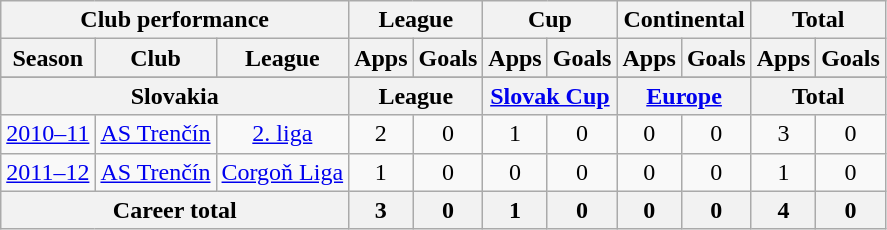<table class="wikitable" style="text-align:center">
<tr>
<th colspan=3>Club performance</th>
<th colspan=2>League</th>
<th colspan=2>Cup</th>
<th colspan=2>Continental</th>
<th colspan=2>Total</th>
</tr>
<tr>
<th>Season</th>
<th>Club</th>
<th>League</th>
<th>Apps</th>
<th>Goals</th>
<th>Apps</th>
<th>Goals</th>
<th>Apps</th>
<th>Goals</th>
<th>Apps</th>
<th>Goals</th>
</tr>
<tr>
</tr>
<tr>
<th colspan=3>Slovakia</th>
<th colspan=2>League</th>
<th colspan=2><a href='#'>Slovak Cup</a></th>
<th colspan=2><a href='#'>Europe</a></th>
<th colspan=2>Total</th>
</tr>
<tr>
<td><a href='#'>2010–11</a></td>
<td rowspan="1"><a href='#'>AS Trenčín</a></td>
<td rowspan="1"><a href='#'>2. liga</a></td>
<td>2</td>
<td>0</td>
<td>1</td>
<td>0</td>
<td>0</td>
<td>0</td>
<td>3</td>
<td>0</td>
</tr>
<tr>
<td><a href='#'>2011–12</a></td>
<td rowspan="1"><a href='#'>AS Trenčín</a></td>
<td rowspan="1"><a href='#'>Corgoň Liga</a></td>
<td>1</td>
<td>0</td>
<td>0</td>
<td>0</td>
<td>0</td>
<td>0</td>
<td>1</td>
<td>0</td>
</tr>
<tr>
<th colspan=3>Career total</th>
<th>3</th>
<th>0</th>
<th>1</th>
<th>0</th>
<th>0</th>
<th>0</th>
<th>4</th>
<th>0</th>
</tr>
</table>
